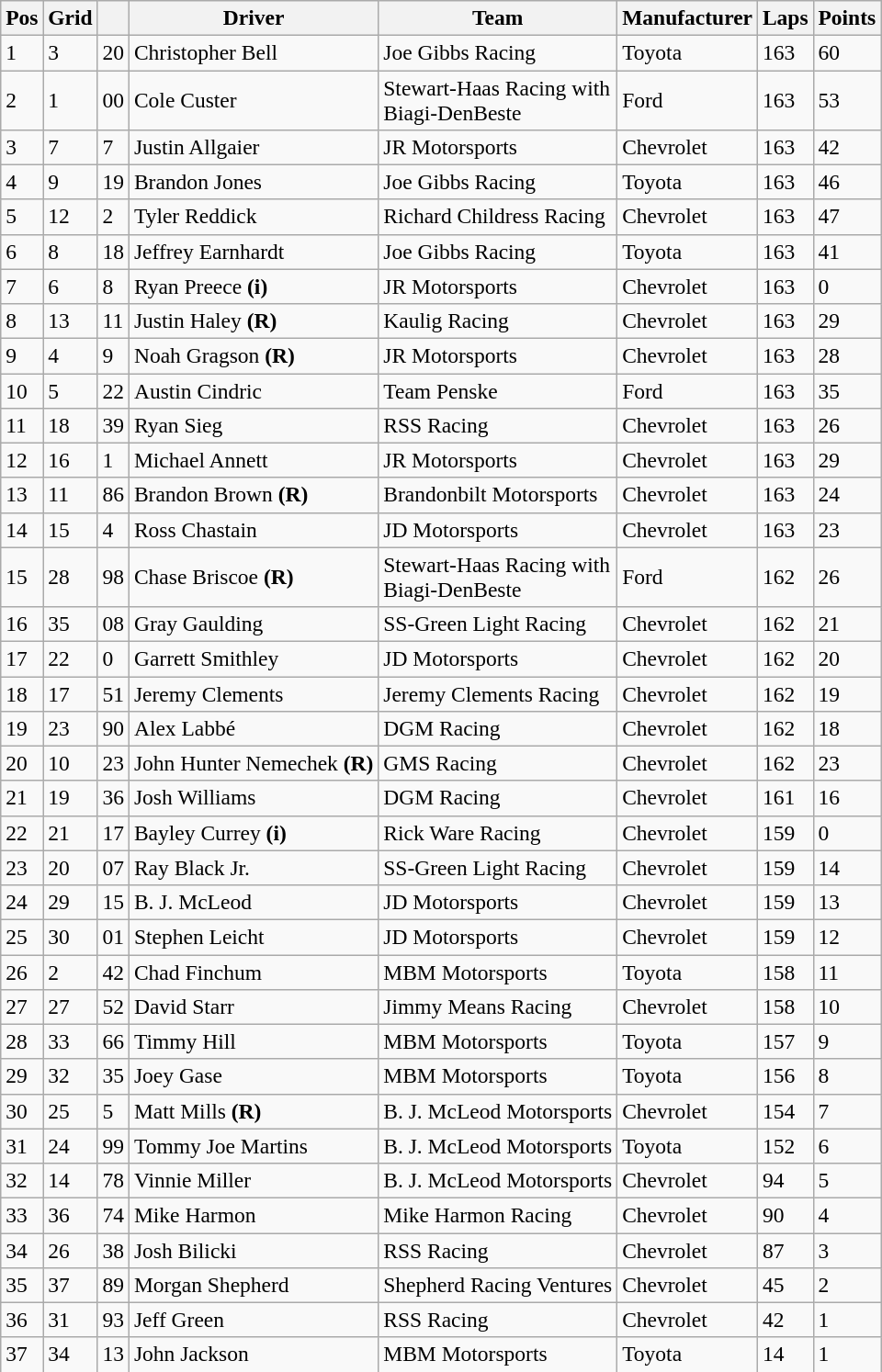<table class="wikitable" style="font-size:98%">
<tr>
<th>Pos</th>
<th>Grid</th>
<th></th>
<th>Driver</th>
<th>Team</th>
<th>Manufacturer</th>
<th>Laps</th>
<th>Points</th>
</tr>
<tr>
<td>1</td>
<td>3</td>
<td>20</td>
<td>Christopher Bell</td>
<td>Joe Gibbs Racing</td>
<td>Toyota</td>
<td>163</td>
<td>60</td>
</tr>
<tr>
<td>2</td>
<td>1</td>
<td>00</td>
<td>Cole Custer</td>
<td>Stewart-Haas Racing with<br>Biagi-DenBeste</td>
<td>Ford</td>
<td>163</td>
<td>53</td>
</tr>
<tr>
<td>3</td>
<td>7</td>
<td>7</td>
<td>Justin Allgaier</td>
<td>JR Motorsports</td>
<td>Chevrolet</td>
<td>163</td>
<td>42</td>
</tr>
<tr>
<td>4</td>
<td>9</td>
<td>19</td>
<td>Brandon Jones</td>
<td>Joe Gibbs Racing</td>
<td>Toyota</td>
<td>163</td>
<td>46</td>
</tr>
<tr>
<td>5</td>
<td>12</td>
<td>2</td>
<td>Tyler Reddick</td>
<td>Richard Childress Racing</td>
<td>Chevrolet</td>
<td>163</td>
<td>47</td>
</tr>
<tr>
<td>6</td>
<td>8</td>
<td>18</td>
<td>Jeffrey Earnhardt</td>
<td>Joe Gibbs Racing</td>
<td>Toyota</td>
<td>163</td>
<td>41</td>
</tr>
<tr>
<td>7</td>
<td>6</td>
<td>8</td>
<td>Ryan Preece <strong>(i)</strong></td>
<td>JR Motorsports</td>
<td>Chevrolet</td>
<td>163</td>
<td>0</td>
</tr>
<tr>
<td>8</td>
<td>13</td>
<td>11</td>
<td>Justin Haley <strong>(R)</strong></td>
<td>Kaulig Racing</td>
<td>Chevrolet</td>
<td>163</td>
<td>29</td>
</tr>
<tr>
<td>9</td>
<td>4</td>
<td>9</td>
<td>Noah Gragson <strong>(R)</strong></td>
<td>JR Motorsports</td>
<td>Chevrolet</td>
<td>163</td>
<td>28</td>
</tr>
<tr>
<td>10</td>
<td>5</td>
<td>22</td>
<td>Austin Cindric</td>
<td>Team Penske</td>
<td>Ford</td>
<td>163</td>
<td>35</td>
</tr>
<tr>
<td>11</td>
<td>18</td>
<td>39</td>
<td>Ryan Sieg</td>
<td>RSS Racing</td>
<td>Chevrolet</td>
<td>163</td>
<td>26</td>
</tr>
<tr>
<td>12</td>
<td>16</td>
<td>1</td>
<td>Michael Annett</td>
<td>JR Motorsports</td>
<td>Chevrolet</td>
<td>163</td>
<td>29</td>
</tr>
<tr>
<td>13</td>
<td>11</td>
<td>86</td>
<td>Brandon Brown <strong>(R)</strong></td>
<td>Brandonbilt Motorsports</td>
<td>Chevrolet</td>
<td>163</td>
<td>24</td>
</tr>
<tr>
<td>14</td>
<td>15</td>
<td>4</td>
<td>Ross Chastain</td>
<td>JD Motorsports</td>
<td>Chevrolet</td>
<td>163</td>
<td>23</td>
</tr>
<tr>
<td>15</td>
<td>28</td>
<td>98</td>
<td>Chase Briscoe <strong>(R)</strong></td>
<td>Stewart-Haas Racing with<br>Biagi-DenBeste</td>
<td>Ford</td>
<td>162</td>
<td>26</td>
</tr>
<tr>
<td>16</td>
<td>35</td>
<td>08</td>
<td>Gray Gaulding</td>
<td>SS-Green Light Racing</td>
<td>Chevrolet</td>
<td>162</td>
<td>21</td>
</tr>
<tr>
<td>17</td>
<td>22</td>
<td>0</td>
<td>Garrett Smithley</td>
<td>JD Motorsports</td>
<td>Chevrolet</td>
<td>162</td>
<td>20</td>
</tr>
<tr>
<td>18</td>
<td>17</td>
<td>51</td>
<td>Jeremy Clements</td>
<td>Jeremy Clements Racing</td>
<td>Chevrolet</td>
<td>162</td>
<td>19</td>
</tr>
<tr>
<td>19</td>
<td>23</td>
<td>90</td>
<td>Alex Labbé</td>
<td>DGM Racing</td>
<td>Chevrolet</td>
<td>162</td>
<td>18</td>
</tr>
<tr>
<td>20</td>
<td>10</td>
<td>23</td>
<td>John Hunter Nemechek <strong>(R)</strong></td>
<td>GMS Racing</td>
<td>Chevrolet</td>
<td>162</td>
<td>23</td>
</tr>
<tr>
<td>21</td>
<td>19</td>
<td>36</td>
<td>Josh Williams</td>
<td>DGM Racing</td>
<td>Chevrolet</td>
<td>161</td>
<td>16</td>
</tr>
<tr>
<td>22</td>
<td>21</td>
<td>17</td>
<td>Bayley Currey <strong>(i)</strong></td>
<td>Rick Ware Racing</td>
<td>Chevrolet</td>
<td>159</td>
<td>0</td>
</tr>
<tr>
<td>23</td>
<td>20</td>
<td>07</td>
<td>Ray Black Jr.</td>
<td>SS-Green Light Racing</td>
<td>Chevrolet</td>
<td>159</td>
<td>14</td>
</tr>
<tr>
<td>24</td>
<td>29</td>
<td>15</td>
<td>B. J. McLeod</td>
<td>JD Motorsports</td>
<td>Chevrolet</td>
<td>159</td>
<td>13</td>
</tr>
<tr>
<td>25</td>
<td>30</td>
<td>01</td>
<td>Stephen Leicht</td>
<td>JD Motorsports</td>
<td>Chevrolet</td>
<td>159</td>
<td>12</td>
</tr>
<tr>
<td>26</td>
<td>2</td>
<td>42</td>
<td>Chad Finchum</td>
<td>MBM Motorsports</td>
<td>Toyota</td>
<td>158</td>
<td>11</td>
</tr>
<tr>
<td>27</td>
<td>27</td>
<td>52</td>
<td>David Starr</td>
<td>Jimmy Means Racing</td>
<td>Chevrolet</td>
<td>158</td>
<td>10</td>
</tr>
<tr>
<td>28</td>
<td>33</td>
<td>66</td>
<td>Timmy Hill</td>
<td>MBM Motorsports</td>
<td>Toyota</td>
<td>157</td>
<td>9</td>
</tr>
<tr>
<td>29</td>
<td>32</td>
<td>35</td>
<td>Joey Gase</td>
<td>MBM Motorsports</td>
<td>Toyota</td>
<td>156</td>
<td>8</td>
</tr>
<tr>
<td>30</td>
<td>25</td>
<td>5</td>
<td>Matt Mills <strong>(R)</strong></td>
<td>B. J. McLeod Motorsports</td>
<td>Chevrolet</td>
<td>154</td>
<td>7</td>
</tr>
<tr>
<td>31</td>
<td>24</td>
<td>99</td>
<td>Tommy Joe Martins</td>
<td>B. J. McLeod Motorsports</td>
<td>Toyota</td>
<td>152</td>
<td>6</td>
</tr>
<tr>
<td>32</td>
<td>14</td>
<td>78</td>
<td>Vinnie Miller</td>
<td>B. J. McLeod Motorsports</td>
<td>Chevrolet</td>
<td>94</td>
<td>5</td>
</tr>
<tr>
<td>33</td>
<td>36</td>
<td>74</td>
<td>Mike Harmon</td>
<td>Mike Harmon Racing</td>
<td>Chevrolet</td>
<td>90</td>
<td>4</td>
</tr>
<tr>
<td>34</td>
<td>26</td>
<td>38</td>
<td>Josh Bilicki</td>
<td>RSS Racing</td>
<td>Chevrolet</td>
<td>87</td>
<td>3</td>
</tr>
<tr>
<td>35</td>
<td>37</td>
<td>89</td>
<td>Morgan Shepherd</td>
<td>Shepherd Racing Ventures</td>
<td>Chevrolet</td>
<td>45</td>
<td>2</td>
</tr>
<tr>
<td>36</td>
<td>31</td>
<td>93</td>
<td>Jeff Green</td>
<td>RSS Racing</td>
<td>Chevrolet</td>
<td>42</td>
<td>1</td>
</tr>
<tr>
<td>37</td>
<td>34</td>
<td>13</td>
<td>John Jackson</td>
<td>MBM Motorsports</td>
<td>Toyota</td>
<td>14</td>
<td>1</td>
</tr>
<tr>
</tr>
</table>
